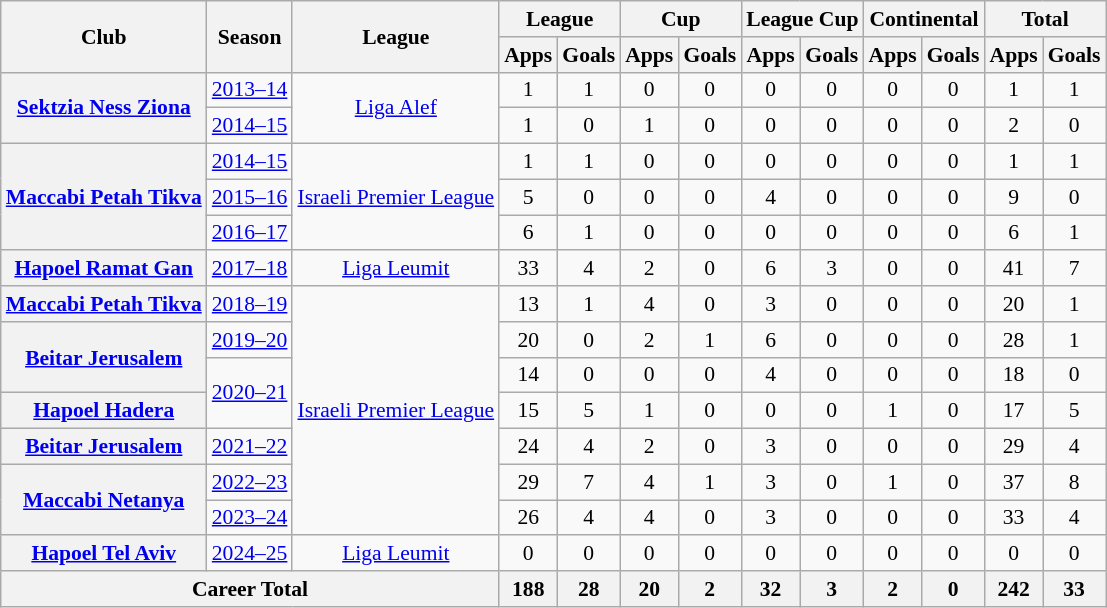<table class="wikitable" style="font-size:90%; text-align: center;">
<tr>
<th rowspan="2">Club</th>
<th rowspan="2">Season</th>
<th rowspan="2">League</th>
<th colspan="2">League</th>
<th colspan="2">Cup</th>
<th colspan="2">League Cup</th>
<th colspan="2">Continental</th>
<th colspan="2">Total</th>
</tr>
<tr>
<th>Apps</th>
<th>Goals</th>
<th>Apps</th>
<th>Goals</th>
<th>Apps</th>
<th>Goals</th>
<th>Apps</th>
<th>Goals</th>
<th>Apps</th>
<th>Goals</th>
</tr>
<tr |-||-||-|>
<th rowspan="2"><a href='#'>Sektzia Ness Ziona</a></th>
<td><a href='#'>2013–14</a></td>
<td rowspan="2"><a href='#'>Liga Alef</a></td>
<td>1</td>
<td>1</td>
<td>0</td>
<td>0</td>
<td>0</td>
<td>0</td>
<td>0</td>
<td>0</td>
<td>1</td>
<td>1</td>
</tr>
<tr>
<td><a href='#'>2014–15</a></td>
<td>1</td>
<td>0</td>
<td>1</td>
<td>0</td>
<td>0</td>
<td>0</td>
<td>0</td>
<td>0</td>
<td>2</td>
<td>0</td>
</tr>
<tr>
<th rowspan="3"><a href='#'>Maccabi Petah Tikva</a></th>
<td><a href='#'>2014–15</a></td>
<td rowspan="3"><a href='#'>Israeli Premier League</a></td>
<td>1</td>
<td>1</td>
<td>0</td>
<td>0</td>
<td>0</td>
<td>0</td>
<td>0</td>
<td>0</td>
<td>1</td>
<td>1</td>
</tr>
<tr>
<td><a href='#'>2015–16</a></td>
<td>5</td>
<td>0</td>
<td>0</td>
<td>0</td>
<td>4</td>
<td>0</td>
<td>0</td>
<td>0</td>
<td>9</td>
<td>0</td>
</tr>
<tr>
<td><a href='#'>2016–17</a></td>
<td>6</td>
<td>1</td>
<td>0</td>
<td>0</td>
<td>0</td>
<td>0</td>
<td>0</td>
<td>0</td>
<td>6</td>
<td>1</td>
</tr>
<tr>
<th rowspan="1"><a href='#'>Hapoel Ramat Gan</a></th>
<td><a href='#'>2017–18</a></td>
<td rowspan="1"><a href='#'>Liga Leumit</a></td>
<td>33</td>
<td>4</td>
<td>2</td>
<td>0</td>
<td>6</td>
<td>3</td>
<td>0</td>
<td>0</td>
<td>41</td>
<td>7</td>
</tr>
<tr>
<th rowspan="1"><a href='#'>Maccabi Petah Tikva</a></th>
<td><a href='#'>2018–19</a></td>
<td rowspan="7"><a href='#'>Israeli Premier League</a></td>
<td>13</td>
<td>1</td>
<td>4</td>
<td>0</td>
<td>3</td>
<td>0</td>
<td>0</td>
<td>0</td>
<td>20</td>
<td>1</td>
</tr>
<tr>
<th rowspan="2"><a href='#'>Beitar Jerusalem</a></th>
<td><a href='#'>2019–20</a></td>
<td>20</td>
<td>0</td>
<td>2</td>
<td>1</td>
<td>6</td>
<td>0</td>
<td>0</td>
<td>0</td>
<td>28</td>
<td>1</td>
</tr>
<tr>
<td rowspan="2"><a href='#'>2020–21</a></td>
<td>14</td>
<td>0</td>
<td>0</td>
<td>0</td>
<td>4</td>
<td>0</td>
<td>0</td>
<td>0</td>
<td>18</td>
<td>0</td>
</tr>
<tr>
<th rowspan="1"><a href='#'>Hapoel Hadera</a></th>
<td>15</td>
<td>5</td>
<td>1</td>
<td>0</td>
<td>0</td>
<td>0</td>
<td>1</td>
<td>0</td>
<td>17</td>
<td>5</td>
</tr>
<tr>
<th rowspan="1"><a href='#'>Beitar Jerusalem</a></th>
<td><a href='#'>2021–22</a></td>
<td>24</td>
<td>4</td>
<td>2</td>
<td>0</td>
<td>3</td>
<td>0</td>
<td>0</td>
<td>0</td>
<td>29</td>
<td>4</td>
</tr>
<tr>
<th rowspan="2"><a href='#'>Maccabi Netanya</a></th>
<td><a href='#'>2022–23</a></td>
<td>29</td>
<td>7</td>
<td>4</td>
<td>1</td>
<td>3</td>
<td>0</td>
<td>1</td>
<td>0</td>
<td>37</td>
<td>8</td>
</tr>
<tr>
<td><a href='#'>2023–24</a></td>
<td>26</td>
<td>4</td>
<td>4</td>
<td>0</td>
<td>3</td>
<td>0</td>
<td>0</td>
<td>0</td>
<td>33</td>
<td>4</td>
</tr>
<tr>
<th rowspan="1"><a href='#'>Hapoel Tel Aviv</a></th>
<td><a href='#'>2024–25</a></td>
<td rowspan="1"><a href='#'>Liga Leumit</a></td>
<td>0</td>
<td>0</td>
<td>0</td>
<td>0</td>
<td>0</td>
<td>0</td>
<td>0</td>
<td>0</td>
<td>0</td>
<td>0</td>
</tr>
<tr>
<th colspan="3">Career Total</th>
<th>188</th>
<th>28</th>
<th>20</th>
<th>2</th>
<th>32</th>
<th>3</th>
<th>2</th>
<th>0</th>
<th>242</th>
<th>33</th>
</tr>
</table>
